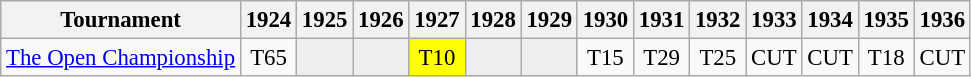<table class="wikitable" style="font-size:95%;text-align:center;">
<tr>
<th>Tournament</th>
<th>1924</th>
<th>1925</th>
<th>1926</th>
<th>1927</th>
<th>1928</th>
<th>1929</th>
<th>1930</th>
<th>1931</th>
<th>1932</th>
<th>1933</th>
<th>1934</th>
<th>1935</th>
<th>1936</th>
</tr>
<tr>
<td align=left><a href='#'>The Open Championship</a></td>
<td>T65</td>
<td style="background:#eeeeee;"></td>
<td style="background:#eeeeee;"></td>
<td style="background:yellow;">T10</td>
<td style="background:#eeeeee;"></td>
<td style="background:#eeeeee;"></td>
<td>T15</td>
<td>T29</td>
<td>T25</td>
<td>CUT</td>
<td>CUT</td>
<td>T18</td>
<td>CUT</td>
</tr>
</table>
